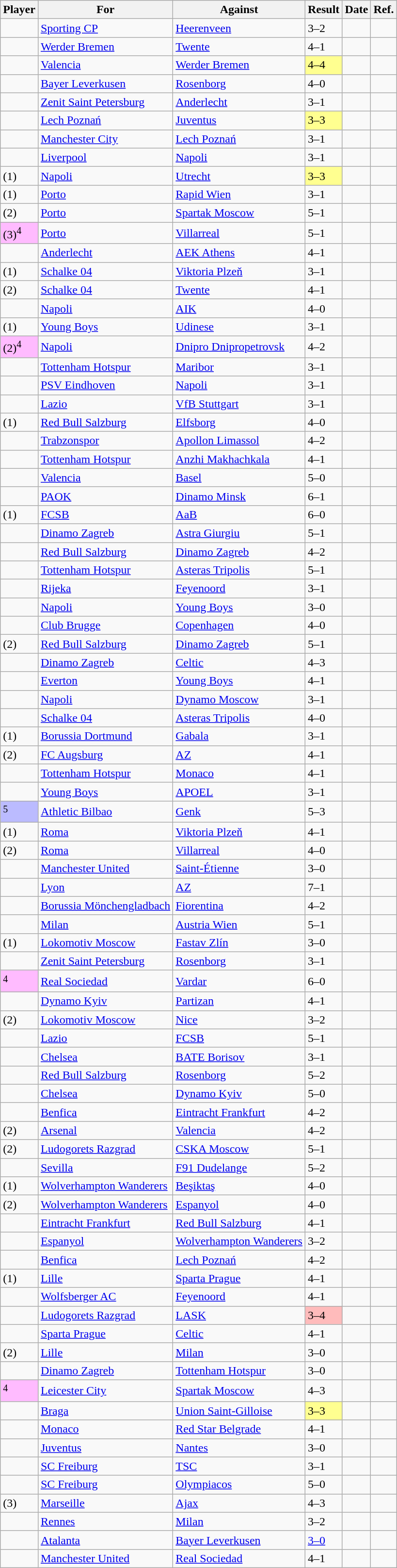<table class="wikitable sortable plainrowheaders">
<tr>
<th scope="col">Player</th>
<th scope="col">For</th>
<th scope="col">Against</th>
<th scope="col">Result</th>
<th scope="col">Date</th>
<th scope="col">Ref.</th>
</tr>
<tr>
<td scope="row"> </td>
<td> <a href='#'>Sporting CP</a></td>
<td> <a href='#'>Heerenveen</a></td>
<td>3–2</td>
<td></td>
<td></td>
</tr>
<tr>
<td scope="row"> </td>
<td> <a href='#'>Werder Bremen</a></td>
<td> <a href='#'>Twente</a></td>
<td>4–1</td>
<td></td>
<td></td>
</tr>
<tr>
<td scope="row"> </td>
<td> <a href='#'>Valencia</a></td>
<td> <a href='#'>Werder Bremen</a></td>
<td style="background:#ffff90">4–4</td>
<td></td>
<td></td>
</tr>
<tr>
<td scope="row"> </td>
<td> <a href='#'>Bayer Leverkusen</a></td>
<td> <a href='#'>Rosenborg</a></td>
<td>4–0</td>
<td></td>
<td></td>
</tr>
<tr>
<td scope="row"> </td>
<td> <a href='#'>Zenit Saint Petersburg</a></td>
<td> <a href='#'>Anderlecht</a></td>
<td>3–1</td>
<td></td>
<td></td>
</tr>
<tr>
<td scope="row"> </td>
<td> <a href='#'>Lech Poznań</a></td>
<td> <a href='#'>Juventus</a></td>
<td style="background:#ffff90">3–3</td>
<td></td>
<td></td>
</tr>
<tr>
<td scope="row"> </td>
<td> <a href='#'>Manchester City</a></td>
<td> <a href='#'>Lech Poznań</a></td>
<td>3–1</td>
<td></td>
<td></td>
</tr>
<tr>
<td scope="row"> </td>
<td> <a href='#'>Liverpool</a></td>
<td> <a href='#'>Napoli</a></td>
<td>3–1</td>
<td></td>
<td></td>
</tr>
<tr>
<td scope="row">  (1)</td>
<td> <a href='#'>Napoli</a></td>
<td> <a href='#'>Utrecht</a></td>
<td style="background:#ffff90">3–3</td>
<td></td>
<td></td>
</tr>
<tr>
<td scope="row">  (1)</td>
<td> <a href='#'>Porto</a></td>
<td> <a href='#'>Rapid Wien</a></td>
<td>3–1</td>
<td></td>
<td></td>
</tr>
<tr>
<td scope="row">  (2)</td>
<td> <a href='#'>Porto</a></td>
<td> <a href='#'>Spartak Moscow</a></td>
<td>5–1</td>
<td></td>
<td></td>
</tr>
<tr>
<td scope="row" style="background:#ffbbff">  (3)<sup>4</sup></td>
<td> <a href='#'>Porto</a></td>
<td> <a href='#'>Villarreal</a></td>
<td>5–1</td>
<td></td>
<td></td>
</tr>
<tr>
<td scope="row"> </td>
<td> <a href='#'>Anderlecht</a></td>
<td> <a href='#'>AEK Athens</a></td>
<td>4–1</td>
<td></td>
<td></td>
</tr>
<tr>
<td scope="row">  (1)</td>
<td> <a href='#'>Schalke 04</a></td>
<td> <a href='#'>Viktoria Plzeň</a></td>
<td>3–1</td>
<td></td>
<td></td>
</tr>
<tr>
<td scope="row">  (2)</td>
<td> <a href='#'>Schalke 04</a></td>
<td> <a href='#'>Twente</a></td>
<td>4–1</td>
<td></td>
<td></td>
</tr>
<tr>
<td scope="row"> </td>
<td> <a href='#'>Napoli</a></td>
<td> <a href='#'>AIK</a></td>
<td>4–0</td>
<td></td>
<td></td>
</tr>
<tr>
<td scope="row">  (1)</td>
<td> <a href='#'>Young Boys</a></td>
<td> <a href='#'>Udinese</a></td>
<td>3–1</td>
<td></td>
<td></td>
</tr>
<tr>
<td scope="row" style="background:#ffbbff">  (2)<sup>4</sup></td>
<td> <a href='#'>Napoli</a></td>
<td> <a href='#'>Dnipro Dnipropetrovsk</a></td>
<td>4–2</td>
<td></td>
<td></td>
</tr>
<tr>
<td scope="row"> </td>
<td> <a href='#'>Tottenham Hotspur</a></td>
<td> <a href='#'>Maribor</a></td>
<td>3–1</td>
<td></td>
<td></td>
</tr>
<tr>
<td scope="row"> </td>
<td> <a href='#'>PSV Eindhoven</a></td>
<td> <a href='#'>Napoli</a></td>
<td>3–1</td>
<td></td>
<td></td>
</tr>
<tr>
<td scope="row"> </td>
<td> <a href='#'>Lazio</a></td>
<td> <a href='#'>VfB Stuttgart</a></td>
<td>3–1</td>
<td></td>
<td></td>
</tr>
<tr>
<td scope="row">  (1)</td>
<td> <a href='#'>Red Bull Salzburg</a></td>
<td> <a href='#'>Elfsborg</a></td>
<td>4–0</td>
<td></td>
<td></td>
</tr>
<tr>
<td scope="row"> </td>
<td> <a href='#'>Trabzonspor</a></td>
<td> <a href='#'>Apollon Limassol</a></td>
<td>4–2</td>
<td></td>
<td></td>
</tr>
<tr>
<td scope="row"> </td>
<td> <a href='#'>Tottenham Hotspur</a></td>
<td> <a href='#'>Anzhi Makhachkala</a></td>
<td>4–1</td>
<td></td>
<td></td>
</tr>
<tr>
<td scope="row"> </td>
<td> <a href='#'>Valencia</a></td>
<td> <a href='#'>Basel</a></td>
<td>5–0</td>
<td></td>
<td></td>
</tr>
<tr>
<td scope="row"> </td>
<td> <a href='#'>PAOK</a></td>
<td> <a href='#'>Dinamo Minsk</a></td>
<td>6–1</td>
<td></td>
<td></td>
</tr>
<tr>
<td scope="row">  (1)</td>
<td> <a href='#'>FCSB</a></td>
<td> <a href='#'>AaB</a></td>
<td>6–0</td>
<td></td>
<td></td>
</tr>
<tr>
<td scope="row"> </td>
<td> <a href='#'>Dinamo Zagreb</a></td>
<td> <a href='#'>Astra Giurgiu</a></td>
<td>5–1</td>
<td></td>
<td></td>
</tr>
<tr>
<td scope="row"> </td>
<td> <a href='#'>Red Bull Salzburg</a></td>
<td> <a href='#'>Dinamo Zagreb</a></td>
<td>4–2</td>
<td></td>
<td></td>
</tr>
<tr>
<td scope="row"> </td>
<td> <a href='#'>Tottenham Hotspur</a></td>
<td> <a href='#'>Asteras Tripolis</a></td>
<td>5–1</td>
<td></td>
<td></td>
</tr>
<tr>
<td scope="row"> </td>
<td> <a href='#'>Rijeka</a></td>
<td> <a href='#'>Feyenoord</a></td>
<td>3–1</td>
<td></td>
<td></td>
</tr>
<tr>
<td scope="row"> </td>
<td> <a href='#'>Napoli</a></td>
<td> <a href='#'>Young Boys</a></td>
<td>3–0</td>
<td></td>
<td></td>
</tr>
<tr>
<td scope="row"> </td>
<td> <a href='#'>Club Brugge</a></td>
<td> <a href='#'>Copenhagen</a></td>
<td>4–0</td>
<td></td>
<td></td>
</tr>
<tr>
<td scope="row">  (2)</td>
<td> <a href='#'>Red Bull Salzburg</a></td>
<td> <a href='#'>Dinamo Zagreb</a></td>
<td>5–1</td>
<td></td>
<td></td>
</tr>
<tr>
<td scope="row"> </td>
<td> <a href='#'>Dinamo Zagreb</a></td>
<td> <a href='#'>Celtic</a></td>
<td>4–3</td>
<td></td>
<td></td>
</tr>
<tr>
<td scope="row"> </td>
<td> <a href='#'>Everton</a></td>
<td> <a href='#'>Young Boys</a></td>
<td>4–1</td>
<td></td>
<td></td>
</tr>
<tr>
<td scope="row"> </td>
<td> <a href='#'>Napoli</a></td>
<td> <a href='#'>Dynamo Moscow</a></td>
<td>3–1</td>
<td></td>
<td></td>
</tr>
<tr>
<td scope="row"> </td>
<td> <a href='#'>Schalke 04</a></td>
<td> <a href='#'>Asteras Tripolis</a></td>
<td>4–0</td>
<td></td>
<td></td>
</tr>
<tr>
<td scope="row">  (1)</td>
<td> <a href='#'>Borussia Dortmund</a></td>
<td> <a href='#'>Gabala</a></td>
<td>3–1</td>
<td></td>
<td></td>
</tr>
<tr>
<td scope="row">  (2)</td>
<td> <a href='#'>FC Augsburg</a></td>
<td> <a href='#'>AZ</a></td>
<td>4–1</td>
<td></td>
<td></td>
</tr>
<tr>
<td scope="row"> </td>
<td> <a href='#'>Tottenham Hotspur</a></td>
<td> <a href='#'>Monaco</a></td>
<td>4–1</td>
<td></td>
<td></td>
</tr>
<tr>
<td scope="row"> </td>
<td> <a href='#'>Young Boys</a></td>
<td> <a href='#'>APOEL</a></td>
<td>3–1</td>
<td></td>
<td></td>
</tr>
<tr>
<td scope="row" style="background:#bbbbff"> <sup>5</sup></td>
<td> <a href='#'>Athletic Bilbao</a></td>
<td> <a href='#'>Genk</a></td>
<td>5–3</td>
<td></td>
<td></td>
</tr>
<tr>
<td scope="row">  (1)</td>
<td> <a href='#'>Roma</a></td>
<td> <a href='#'>Viktoria Plzeň</a></td>
<td>4–1</td>
<td></td>
<td></td>
</tr>
<tr>
<td scope="row">  (2)</td>
<td> <a href='#'>Roma</a></td>
<td> <a href='#'>Villarreal</a></td>
<td>4–0</td>
<td></td>
<td></td>
</tr>
<tr>
<td scope="row"> </td>
<td> <a href='#'>Manchester United</a></td>
<td> <a href='#'>Saint-Étienne</a></td>
<td>3–0</td>
<td></td>
<td></td>
</tr>
<tr>
<td scope="row"> </td>
<td> <a href='#'>Lyon</a></td>
<td> <a href='#'>AZ</a></td>
<td>7–1</td>
<td></td>
<td></td>
</tr>
<tr>
<td scope="row"> </td>
<td> <a href='#'>Borussia Mönchengladbach</a></td>
<td> <a href='#'>Fiorentina</a></td>
<td>4–2</td>
<td></td>
<td></td>
</tr>
<tr>
<td scope="row"> </td>
<td> <a href='#'>Milan</a></td>
<td> <a href='#'>Austria Wien</a></td>
<td>5–1</td>
<td></td>
<td></td>
</tr>
<tr>
<td scope="row">  (1)</td>
<td> <a href='#'>Lokomotiv Moscow</a></td>
<td> <a href='#'>Fastav Zlín</a></td>
<td>3–0</td>
<td></td>
<td></td>
</tr>
<tr>
<td scope="row"> </td>
<td> <a href='#'>Zenit Saint Petersburg</a></td>
<td> <a href='#'>Rosenborg</a></td>
<td>3–1</td>
<td></td>
<td></td>
</tr>
<tr>
<td scope="row" style="background:#ffbbff"> <sup>4</sup></td>
<td> <a href='#'>Real Sociedad</a></td>
<td> <a href='#'>Vardar</a></td>
<td>6–0</td>
<td></td>
<td></td>
</tr>
<tr>
<td scope="row"> </td>
<td> <a href='#'>Dynamo Kyiv</a></td>
<td> <a href='#'>Partizan</a></td>
<td>4–1</td>
<td></td>
<td></td>
</tr>
<tr>
<td scope="row">  (2)</td>
<td> <a href='#'>Lokomotiv Moscow</a></td>
<td> <a href='#'>Nice</a></td>
<td>3–2</td>
<td></td>
<td></td>
</tr>
<tr>
<td scope="row"> </td>
<td> <a href='#'>Lazio</a></td>
<td> <a href='#'>FCSB</a></td>
<td>5–1</td>
<td></td>
<td></td>
</tr>
<tr>
<td scope="row"> </td>
<td> <a href='#'>Chelsea</a></td>
<td> <a href='#'>BATE Borisov</a></td>
<td>3–1</td>
<td></td>
<td></td>
</tr>
<tr>
<td scope="row"> </td>
<td> <a href='#'>Red Bull Salzburg</a></td>
<td> <a href='#'>Rosenborg</a></td>
<td>5–2</td>
<td></td>
<td></td>
</tr>
<tr>
<td scope="row"> </td>
<td> <a href='#'>Chelsea</a></td>
<td> <a href='#'>Dynamo Kyiv</a></td>
<td>5–0</td>
<td></td>
<td></td>
</tr>
<tr>
<td scope="row"> </td>
<td> <a href='#'>Benfica</a></td>
<td> <a href='#'>Eintracht Frankfurt</a></td>
<td>4–2</td>
<td></td>
<td></td>
</tr>
<tr>
<td scope="row">  (2)</td>
<td> <a href='#'>Arsenal</a></td>
<td> <a href='#'>Valencia</a></td>
<td>4–2</td>
<td></td>
<td></td>
</tr>
<tr>
<td scope="row">  (2)</td>
<td> <a href='#'>Ludogorets Razgrad</a></td>
<td> <a href='#'>CSKA Moscow</a></td>
<td>5–1</td>
<td></td>
<td></td>
</tr>
<tr>
<td scope="row"> </td>
<td> <a href='#'>Sevilla</a></td>
<td> <a href='#'>F91 Dudelange</a></td>
<td>5–2</td>
<td></td>
<td></td>
</tr>
<tr>
<td scope="row">  (1)</td>
<td> <a href='#'>Wolverhampton Wanderers</a></td>
<td> <a href='#'>Beşiktaş</a></td>
<td>4–0</td>
<td></td>
<td></td>
</tr>
<tr>
<td scope="row">  (2)</td>
<td> <a href='#'>Wolverhampton Wanderers</a></td>
<td> <a href='#'>Espanyol</a></td>
<td>4–0</td>
<td></td>
<td></td>
</tr>
<tr>
<td scope="row"> </td>
<td> <a href='#'>Eintracht Frankfurt</a></td>
<td> <a href='#'>Red Bull Salzburg</a></td>
<td>4–1</td>
<td></td>
<td></td>
</tr>
<tr>
<td scope="row"> </td>
<td> <a href='#'>Espanyol</a></td>
<td> <a href='#'>Wolverhampton Wanderers</a></td>
<td>3–2</td>
<td></td>
<td></td>
</tr>
<tr>
<td scope="row"> </td>
<td> <a href='#'>Benfica</a></td>
<td> <a href='#'>Lech Poznań</a></td>
<td>4–2</td>
<td></td>
<td></td>
</tr>
<tr>
<td scope="row">  (1)</td>
<td> <a href='#'>Lille</a></td>
<td> <a href='#'>Sparta Prague</a></td>
<td>4–1</td>
<td></td>
<td></td>
</tr>
<tr>
<td scope="row"> </td>
<td> <a href='#'>Wolfsberger AC</a></td>
<td> <a href='#'>Feyenoord</a></td>
<td>4–1</td>
<td></td>
<td></td>
</tr>
<tr>
<td scope="row"> </td>
<td> <a href='#'>Ludogorets Razgrad</a></td>
<td> <a href='#'>LASK</a></td>
<td style="background:#ffbbbb">3–4</td>
<td></td>
<td></td>
</tr>
<tr>
<td scope="row"> </td>
<td> <a href='#'>Sparta Prague</a></td>
<td> <a href='#'>Celtic</a></td>
<td>4–1</td>
<td></td>
<td></td>
</tr>
<tr>
<td scope="row">  (2)</td>
<td> <a href='#'>Lille</a></td>
<td> <a href='#'>Milan</a></td>
<td>3–0</td>
<td></td>
<td></td>
</tr>
<tr>
<td scope="row"> </td>
<td> <a href='#'>Dinamo Zagreb</a></td>
<td> <a href='#'>Tottenham Hotspur</a></td>
<td>3–0</td>
<td></td>
<td></td>
</tr>
<tr>
<td scope="row" style="background:#ffbbff"> <sup>4</sup></td>
<td> <a href='#'>Leicester City</a></td>
<td> <a href='#'>Spartak Moscow</a></td>
<td>4–3</td>
<td></td>
<td></td>
</tr>
<tr>
<td scope="row"> </td>
<td> <a href='#'>Braga</a></td>
<td> <a href='#'>Union Saint-Gilloise</a></td>
<td style="background:#ffff90">3–3</td>
<td></td>
<td></td>
</tr>
<tr>
<td scope="row"> </td>
<td> <a href='#'>Monaco</a></td>
<td> <a href='#'>Red Star Belgrade</a></td>
<td>4–1</td>
<td></td>
<td></td>
</tr>
<tr>
<td scope="row"> </td>
<td> <a href='#'>Juventus</a></td>
<td> <a href='#'>Nantes</a></td>
<td>3–0</td>
<td></td>
<td></td>
</tr>
<tr>
<td scope="row"> </td>
<td> <a href='#'>SC Freiburg</a></td>
<td> <a href='#'>TSC</a></td>
<td>3–1</td>
<td></td>
<td></td>
</tr>
<tr>
<td scope="row"> </td>
<td> <a href='#'>SC Freiburg</a></td>
<td> <a href='#'>Olympiacos</a></td>
<td>5–0</td>
<td></td>
<td></td>
</tr>
<tr>
<td scope="row">  (3)</td>
<td> <a href='#'>Marseille</a></td>
<td> <a href='#'>Ajax</a></td>
<td>4–3</td>
<td></td>
<td></td>
</tr>
<tr>
<td scope="row"> </td>
<td> <a href='#'>Rennes</a></td>
<td> <a href='#'>Milan</a></td>
<td>3–2</td>
<td></td>
<td></td>
</tr>
<tr>
<td scope="row"> </td>
<td> <a href='#'>Atalanta</a></td>
<td> <a href='#'>Bayer Leverkusen</a></td>
<td><a href='#'>3–0</a></td>
<td></td>
<td></td>
</tr>
<tr>
<td scope="row"> </td>
<td> <a href='#'>Manchester United</a></td>
<td> <a href='#'>Real Sociedad</a></td>
<td>4–1</td>
<td></td>
<td></td>
</tr>
</table>
